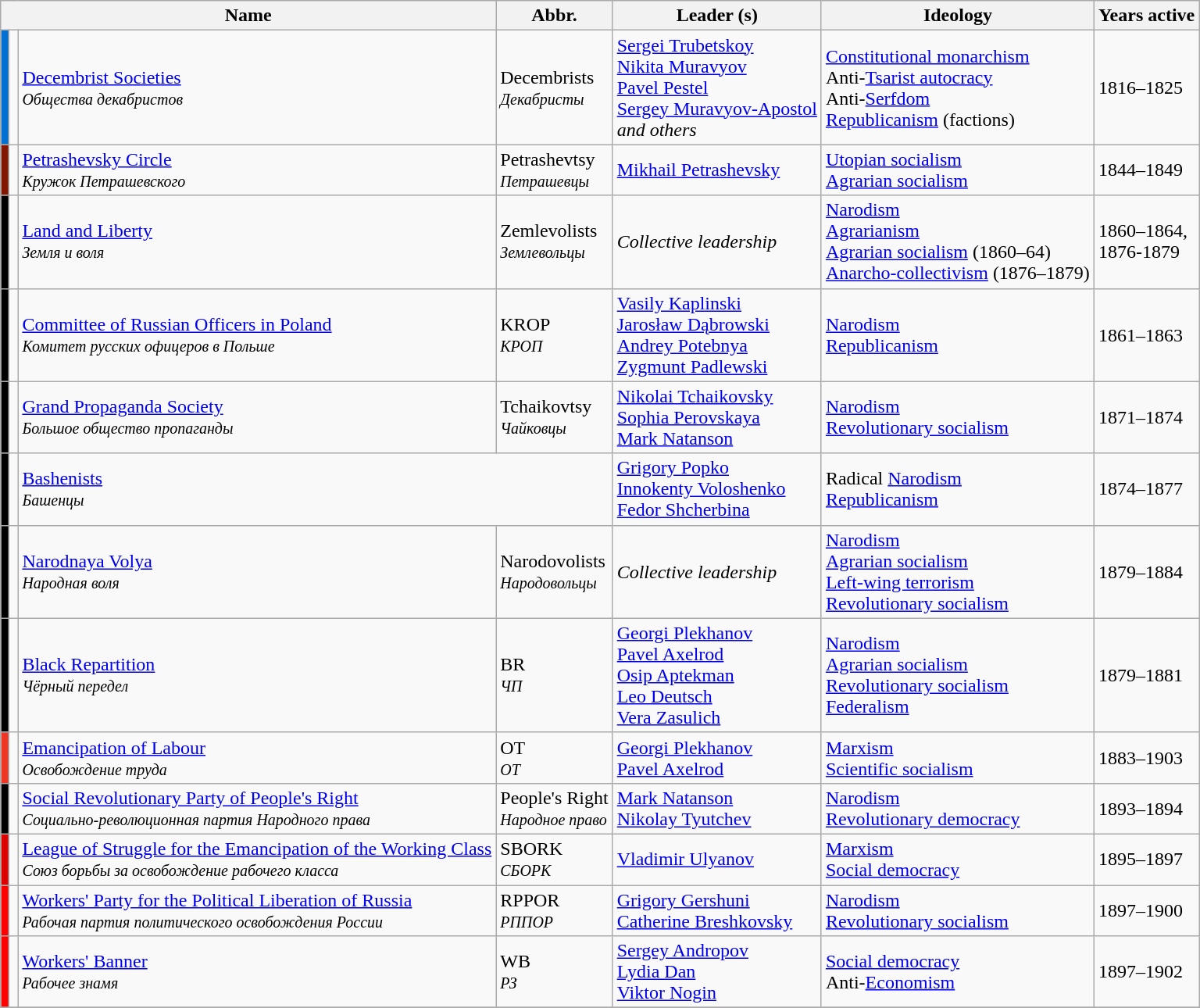<table class="wikitable sortable">
<tr>
<th colspan=3>Name</th>
<th>Abbr.</th>
<th>Leader (s)</th>
<th>Ideology</th>
<th>Years active</th>
</tr>
<tr>
<th style="background:#0070D3;"></th>
<td></td>
<td><a href='#'>Decembrist Societies</a><br><small><em>Общества декабристов</em></small></td>
<td>Decembrists<br><small><em>Декабристы</em></small></td>
<td><a href='#'>Sergei Trubetskoy</a><br><a href='#'>Nikita Muravyov</a><br><a href='#'>Pavel Pestel</a><br><a href='#'>Sergey Muravyov-Apostol</a><br><em>and others</em></td>
<td><a href='#'>Constitutional monarchism</a><br>Anti-<a href='#'>Tsarist autocracy</a><br>Anti-<a href='#'>Serfdom</a><br><a href='#'>Republicanism</a> (factions)</td>
<td>1816–1825</td>
</tr>
<tr>
<th style="background:#831600;"></th>
<td></td>
<td><a href='#'>Petrashevsky Circle</a><br><small><em>Кружок Петрашевского</em></small></td>
<td>Petrashevtsy<br><small><em>Петрашевцы</em></small></td>
<td><a href='#'>Mikhail Petrashevsky</a></td>
<td><a href='#'>Utopian socialism</a><br><a href='#'>Agrarian socialism</a></td>
<td>1844–1849</td>
</tr>
<tr>
<th style="background:#000000;"></th>
<td></td>
<td><a href='#'>Land and Liberty</a><br><small><em>Земля и воля</em></small></td>
<td>Zemlevolists<br><small><em> Землевольцы</em></small></td>
<td><em>Collective leadership</em></td>
<td><a href='#'>Narodism</a><br><a href='#'>Agrarianism</a><br><a href='#'>Agrarian socialism</a> (1860–64)<br><a href='#'>Anarcho-collectivism</a> (1876–1879)</td>
<td>1860–1864,<br>1876-1879</td>
</tr>
<tr>
<th style="background:#000000;"></th>
<td></td>
<td><a href='#'>Committee of Russian Officers in Poland</a><br><small><em>Комитет русских офицеров в Польше</em></small></td>
<td>KROP<br><small><em>КРОП</em></small></td>
<td><a href='#'>Vasily Kaplinski</a><br><a href='#'>Jarosław Dąbrowski</a><br><a href='#'>Andrey Potebnya</a><br><a href='#'>Zygmunt Padlewski</a></td>
<td><a href='#'>Narodism</a><br><a href='#'>Republicanism</a></td>
<td>1861–1863</td>
</tr>
<tr>
<th style="background:#000000;"></th>
<td></td>
<td><a href='#'>Grand Propaganda Society</a><br><small><em>Большое общество пропаганды</em></small></td>
<td>Tchaikovtsy<br><small><em>Чайковцы</em></small></td>
<td><a href='#'>Nikolai Tchaikovsky</a><br><a href='#'>Sophia Perovskaya</a><br><a href='#'>Mark Natanson</a></td>
<td><a href='#'>Narodism</a><br><a href='#'>Revolutionary socialism</a></td>
<td>1871–1874</td>
</tr>
<tr>
<th style="background:#000000;"></th>
<td></td>
<td colspan=2><a href='#'>Bashenists</a><br><small><em>Башенцы</em></small></td>
<td><a href='#'>Grigory Popko</a><br><a href='#'>Innokenty Voloshenko</a><br><a href='#'>Fedor Shcherbina</a></td>
<td>Radical <a href='#'>Narodism</a><br><a href='#'>Republicanism</a></td>
<td>1874–1877</td>
</tr>
<tr>
<th style="background:#000000;"></th>
<td></td>
<td><a href='#'>Narodnaya Volya</a><br><small><em>Народная воля</em></small></td>
<td>Narodovolists<br><small><em>Народовольцы</em></small></td>
<td><em>Collective leadership</em></td>
<td><a href='#'>Narodism</a><br><a href='#'>Agrarian socialism</a><br><a href='#'>Left-wing terrorism</a><br><a href='#'>Revolutionary socialism</a></td>
<td>1879–1884</td>
</tr>
<tr>
<th style="background:#000000;"></th>
<td></td>
<td><a href='#'>Black Repartition</a><br><small><em>Чёрный передел</em></small></td>
<td>BR<br><small><em>ЧП</em></small></td>
<td><a href='#'>Georgi Plekhanov</a><br><a href='#'>Pavel Axelrod</a><br><a href='#'>Osip Aptekman</a><br><a href='#'>Leo Deutsch</a><br><a href='#'>Vera Zasulich</a></td>
<td><a href='#'>Narodism</a><br><a href='#'>Agrarian socialism</a><br><a href='#'>Revolutionary socialism</a><br><a href='#'>Federalism</a></td>
<td>1879–1881</td>
</tr>
<tr>
<th style="background:#EF3624;"></th>
<td></td>
<td><a href='#'>Emancipation of Labour</a><br><small><em>Освобождение труда</em></small></td>
<td>OT<br><small><em>ОТ</em></small></td>
<td><a href='#'>Georgi Plekhanov</a><br><a href='#'>Pavel Axelrod</a></td>
<td><a href='#'>Marxism</a><br><a href='#'>Scientific socialism</a></td>
<td>1883–1903<br></td>
</tr>
<tr>
<th style="background:#000000;"></th>
<td></td>
<td><a href='#'>Social Revolutionary Party of People's Right</a><br><small><em>Социально-революционная партия Народного права</em></small></td>
<td>People's Right<br><small><em>Народное право</em></small></td>
<td><a href='#'>Mark Natanson</a><br><a href='#'>Nikolay Tyutchev</a></td>
<td><a href='#'>Narodism</a><br><a href='#'>Revolutionary democracy</a></td>
<td>1893–1894</td>
</tr>
<tr>
<th style="background:#DD0000;"></th>
<td></td>
<td><a href='#'>League of Struggle for the Emancipation of the Working Class</a><br><small><em>Союз борьбы за освобождение рабочего класса</em></small></td>
<td>SBORK<br><small><em>СБОРК</em></small></td>
<td><a href='#'>Vladimir Ulyanov</a></td>
<td><a href='#'>Marxism</a><br><a href='#'>Social democracy</a></td>
<td>1895–1897<br></td>
</tr>
<tr>
<th style="background:#FF0000;"></th>
<td></td>
<td><a href='#'>Workers' Party for the Political Liberation of Russia</a><br><small><em>Рабочая партия политического освобождения России</em></small></td>
<td>RPPOR<br><small><em>РППОР</em></small></td>
<td><a href='#'>Grigory Gershuni</a><br><a href='#'>Catherine Breshkovsky</a></td>
<td><a href='#'>Narodism</a><br><a href='#'>Revolutionary socialism</a></td>
<td>1897–1900</td>
</tr>
<tr>
<th style="background:#FF0000;"></th>
<td></td>
<td><a href='#'>Workers' Banner</a><br><small><em>Рабочее знамя</em></small></td>
<td>WB<br><small><em>РЗ</em></small></td>
<td><a href='#'>Sergey Andropov</a><br><a href='#'>Lydia Dan</a><br><a href='#'>Viktor Nogin</a></td>
<td><a href='#'>Social democracy</a><br>Anti-<a href='#'>Economism</a></td>
<td>1897–1902</td>
</tr>
<tr>
</tr>
</table>
